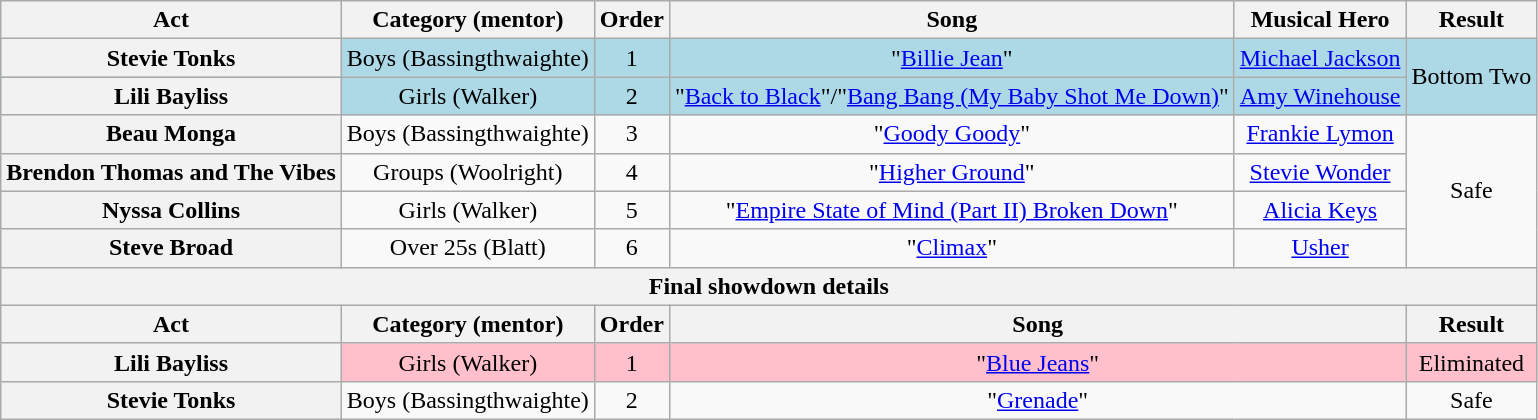<table class="wikitable plainrowheaders" style="text-align:center;">
<tr>
<th scope="col">Act</th>
<th scope="col">Category (mentor)</th>
<th scope="col">Order</th>
<th scope="col">Song</th>
<th scope="col">Musical Hero</th>
<th scope="col">Result</th>
</tr>
<tr style="background:lightblue;">
<th scope="row">Stevie Tonks</th>
<td>Boys (Bassingthwaighte)</td>
<td>1</td>
<td>"<a href='#'>Billie Jean</a>"</td>
<td><a href='#'>Michael Jackson</a></td>
<td rowspan=2>Bottom Two</td>
</tr>
<tr style="background:lightblue;">
<th scope="row">Lili Bayliss</th>
<td>Girls (Walker)</td>
<td>2</td>
<td>"<a href='#'>Back to Black</a>"/"<a href='#'>Bang Bang (My Baby Shot Me Down)</a>"</td>
<td><a href='#'>Amy Winehouse</a></td>
</tr>
<tr>
<th scope="row">Beau Monga</th>
<td>Boys (Bassingthwaighte)</td>
<td>3</td>
<td>"<a href='#'>Goody Goody</a>"</td>
<td><a href='#'>Frankie Lymon</a></td>
<td rowspan=4>Safe</td>
</tr>
<tr>
<th scope="row">Brendon Thomas and The Vibes</th>
<td>Groups (Woolright)</td>
<td>4</td>
<td>"<a href='#'>Higher Ground</a>"</td>
<td><a href='#'>Stevie Wonder</a></td>
</tr>
<tr>
<th scope="row">Nyssa Collins</th>
<td>Girls (Walker)</td>
<td>5</td>
<td>"<a href='#'>Empire State of Mind (Part II) Broken Down</a>"</td>
<td><a href='#'>Alicia Keys</a></td>
</tr>
<tr>
<th scope="row">Steve Broad</th>
<td>Over 25s (Blatt)</td>
<td>6</td>
<td>"<a href='#'>Climax</a>"</td>
<td><a href='#'>Usher</a></td>
</tr>
<tr>
<th colspan="6">Final showdown details</th>
</tr>
<tr>
<th scope="col">Act</th>
<th scope="col">Category (mentor)</th>
<th scope="col">Order</th>
<th colspan=2>Song</th>
<th scope="col">Result</th>
</tr>
<tr style="background:pink;">
<th scope="row">Lili Bayliss</th>
<td>Girls (Walker)</td>
<td>1</td>
<td colspan=2>"<a href='#'>Blue Jeans</a>"</td>
<td>Eliminated</td>
</tr>
<tr>
<th scope="row">Stevie Tonks</th>
<td>Boys (Bassingthwaighte)</td>
<td>2</td>
<td colspan=2>"<a href='#'>Grenade</a>"</td>
<td>Safe</td>
</tr>
</table>
